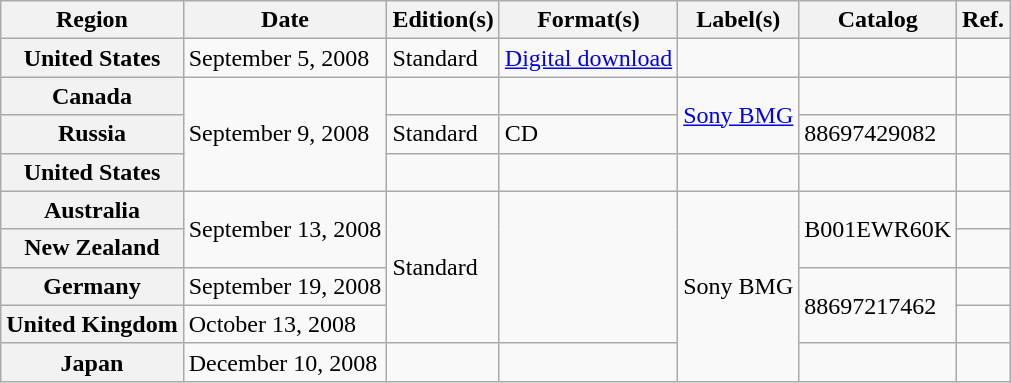<table class="wikitable plainrowheaders">
<tr>
<th>Region</th>
<th>Date</th>
<th>Edition(s)</th>
<th>Format(s)</th>
<th>Label(s)</th>
<th>Catalog</th>
<th>Ref.</th>
</tr>
<tr>
<th scope="row">United States</th>
<td>September 5, 2008</td>
<td>Standard</td>
<td><a href='#'>Digital download</a></td>
<td></td>
<td></td>
<td></td>
</tr>
<tr>
<th scope="row">Canada</th>
<td rowspan="3">September 9, 2008</td>
<td></td>
<td></td>
<td rowspan="2"><a href='#'>Sony BMG</a></td>
<td></td>
<td></td>
</tr>
<tr>
<th scope="row">Russia</th>
<td>Standard</td>
<td>CD</td>
<td>88697429082</td>
<td></td>
</tr>
<tr>
<th scope="row">United States</th>
<td></td>
<td></td>
<td></td>
<td></td>
<td></td>
</tr>
<tr>
<th scope="row">Australia</th>
<td rowspan="2">September 13, 2008</td>
<td rowspan="4">Standard</td>
<td rowspan="4"></td>
<td rowspan="5">Sony BMG</td>
<td rowspan="2">B001EWR60K</td>
<td></td>
</tr>
<tr>
<th scope="row">New Zealand</th>
<td></td>
</tr>
<tr>
<th>Germany</th>
<td>September 19, 2008</td>
<td rowspan="2">88697217462</td>
<td></td>
</tr>
<tr>
<th scope="row">United Kingdom</th>
<td>October 13, 2008</td>
<td></td>
</tr>
<tr>
<th scope="row">Japan</th>
<td>December 10, 2008</td>
<td></td>
<td></td>
<td></td>
<td></td>
</tr>
</table>
